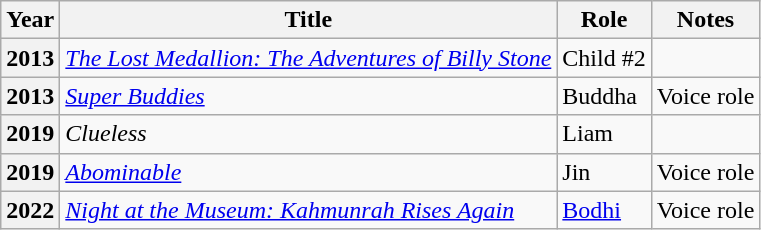<table class="wikitable sortable plainrowheaders">
<tr>
<th scope="col">Year</th>
<th scope="col">Title</th>
<th scope="col">Role</th>
<th scope="col">Notes</th>
</tr>
<tr>
<th scope="row">2013</th>
<td><em><a href='#'>The Lost Medallion: The Adventures of Billy Stone</a></em></td>
<td>Child #2</td>
<td></td>
</tr>
<tr>
<th scope="row">2013</th>
<td><em><a href='#'>Super Buddies</a></em></td>
<td>Buddha</td>
<td>Voice role</td>
</tr>
<tr>
<th scope="row">2019</th>
<td><em>Clueless</em></td>
<td>Liam</td>
<td></td>
</tr>
<tr>
<th scope="row">2019</th>
<td><em><a href='#'>Abominable</a></em></td>
<td>Jin</td>
<td>Voice role</td>
</tr>
<tr>
<th scope="row">2022</th>
<td><em><a href='#'>Night at the Museum: Kahmunrah Rises Again</a></em></td>
<td><a href='#'>Bodhi</a></td>
<td>Voice role</td>
</tr>
</table>
